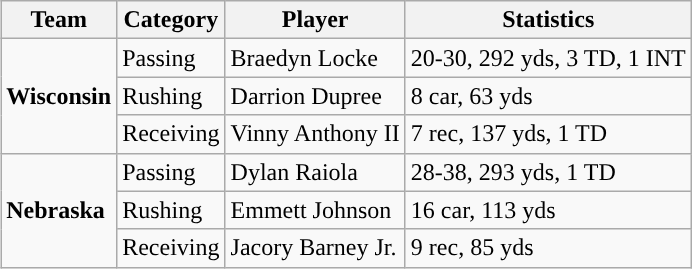<table class="wikitable" style="float: right;">
<tr>
<th>Team</th>
<th>Category</th>
<th>Player</th>
<th>Statistics</th>
</tr>
<tr>
<td rowspan=3><strong>Wisconsin</strong></td>
<td>Passing</td>
<td>Braedyn Locke</td>
<td>20-30, 292 yds, 3 TD, 1 INT</td>
</tr>
<tr>
<td>Rushing</td>
<td>Darrion Dupree</td>
<td>8 car, 63 yds</td>
</tr>
<tr>
<td>Receiving</td>
<td>Vinny Anthony II</td>
<td>7 rec, 137 yds, 1 TD</td>
</tr>
<tr>
<td rowspan=3><strong>Nebraska</strong></td>
<td>Passing</td>
<td>Dylan Raiola</td>
<td>28-38, 293 yds, 1 TD</td>
</tr>
<tr>
<td>Rushing</td>
<td>Emmett Johnson</td>
<td>16 car, 113 yds</td>
</tr>
<tr>
<td>Receiving</td>
<td>Jacory Barney Jr.</td>
<td>9 rec, 85 yds</td>
</tr>
</table>
